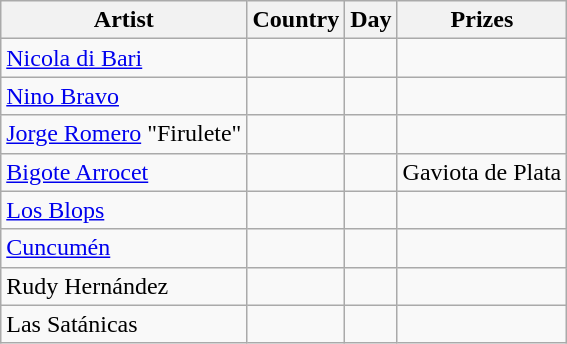<table class="wikitable">
<tr>
<th>Artist</th>
<th>Country</th>
<th>Day</th>
<th>Prizes</th>
</tr>
<tr>
<td><a href='#'>Nicola di Bari</a></td>
<td></td>
<td></td>
<td></td>
</tr>
<tr>
<td><a href='#'>Nino Bravo</a></td>
<td></td>
<td></td>
<td></td>
</tr>
<tr>
<td><a href='#'>Jorge Romero</a> "Firulete"</td>
<td></td>
<td></td>
<td></td>
</tr>
<tr>
<td><a href='#'>Bigote Arrocet</a></td>
<td></td>
<td></td>
<td>Gaviota de Plata</td>
</tr>
<tr>
<td><a href='#'>Los Blops</a></td>
<td></td>
<td></td>
<td></td>
</tr>
<tr>
<td><a href='#'>Cuncumén</a></td>
<td></td>
<td></td>
<td></td>
</tr>
<tr>
<td>Rudy Hernández</td>
<td></td>
<td></td>
<td></td>
</tr>
<tr>
<td>Las Satánicas</td>
<td></td>
<td></td>
<td></td>
</tr>
</table>
